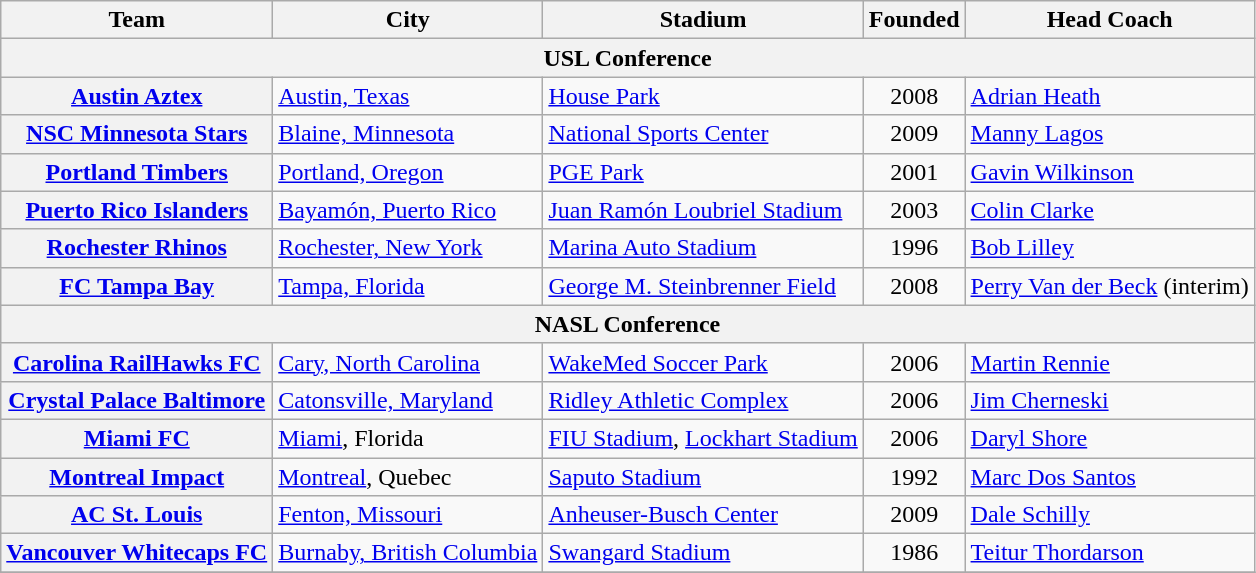<table class="wikitable">
<tr>
<th>Team</th>
<th>City</th>
<th>Stadium</th>
<th>Founded</th>
<th>Head Coach</th>
</tr>
<tr>
<th colspan=5>USL Conference</th>
</tr>
<tr>
<th><a href='#'>Austin Aztex</a></th>
<td><a href='#'>Austin, Texas</a></td>
<td><a href='#'>House Park</a></td>
<td align=center>2008</td>
<td><a href='#'>Adrian Heath</a></td>
</tr>
<tr>
<th><a href='#'>NSC Minnesota Stars</a></th>
<td><a href='#'>Blaine, Minnesota</a></td>
<td><a href='#'>National Sports Center</a></td>
<td align=center>2009</td>
<td><a href='#'>Manny Lagos</a></td>
</tr>
<tr>
<th><a href='#'>Portland Timbers</a></th>
<td><a href='#'>Portland, Oregon</a></td>
<td><a href='#'>PGE Park</a></td>
<td align=center>2001</td>
<td><a href='#'>Gavin Wilkinson</a></td>
</tr>
<tr>
<th><a href='#'>Puerto Rico Islanders</a></th>
<td><a href='#'>Bayamón, Puerto Rico</a></td>
<td><a href='#'>Juan Ramón Loubriel Stadium</a></td>
<td align=center>2003</td>
<td><a href='#'>Colin Clarke</a></td>
</tr>
<tr>
<th><a href='#'>Rochester Rhinos</a></th>
<td><a href='#'>Rochester, New York</a></td>
<td><a href='#'>Marina Auto Stadium</a></td>
<td align=center>1996</td>
<td><a href='#'>Bob Lilley</a></td>
</tr>
<tr>
<th><a href='#'>FC Tampa Bay</a></th>
<td><a href='#'>Tampa, Florida</a></td>
<td><a href='#'>George M. Steinbrenner Field</a></td>
<td align=center>2008</td>
<td><a href='#'>Perry Van der Beck</a> (interim)</td>
</tr>
<tr>
<th style=background-color:light colspan=5>NASL Conference</th>
</tr>
<tr>
<th><a href='#'>Carolina RailHawks FC</a></th>
<td><a href='#'>Cary, North Carolina</a></td>
<td><a href='#'>WakeMed Soccer Park</a></td>
<td align=center>2006</td>
<td><a href='#'>Martin Rennie</a></td>
</tr>
<tr>
<th><a href='#'>Crystal Palace Baltimore</a></th>
<td><a href='#'>Catonsville, Maryland</a></td>
<td><a href='#'>Ridley Athletic Complex</a></td>
<td align=center>2006</td>
<td><a href='#'>Jim Cherneski</a></td>
</tr>
<tr>
<th><a href='#'>Miami FC</a></th>
<td><a href='#'>Miami</a>, Florida</td>
<td><a href='#'>FIU Stadium</a>, <a href='#'>Lockhart Stadium</a></td>
<td align=center>2006</td>
<td><a href='#'>Daryl Shore</a></td>
</tr>
<tr>
<th><a href='#'>Montreal Impact</a></th>
<td><a href='#'>Montreal</a>, Quebec</td>
<td><a href='#'>Saputo Stadium</a></td>
<td align=center>1992</td>
<td><a href='#'>Marc Dos Santos</a></td>
</tr>
<tr>
<th><a href='#'>AC St. Louis</a></th>
<td><a href='#'>Fenton, Missouri</a></td>
<td><a href='#'>Anheuser-Busch Center</a></td>
<td align=center>2009</td>
<td><a href='#'>Dale Schilly</a></td>
</tr>
<tr>
<th><a href='#'>Vancouver Whitecaps FC</a></th>
<td><a href='#'>Burnaby, British Columbia</a></td>
<td><a href='#'>Swangard Stadium</a></td>
<td align=center>1986</td>
<td><a href='#'>Teitur Thordarson</a></td>
</tr>
<tr>
</tr>
</table>
